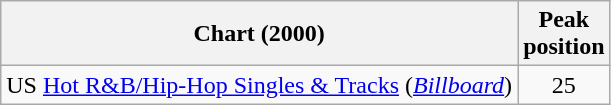<table Class = "wikitable sortable">
<tr>
<th>Chart (2000)</th>
<th>Peak<br>position</th>
</tr>
<tr>
<td>US <a href='#'>Hot R&B/Hip-Hop Singles & Tracks</a> (<em><a href='#'>Billboard</a></em>)</td>
<td align=center>25</td>
</tr>
</table>
